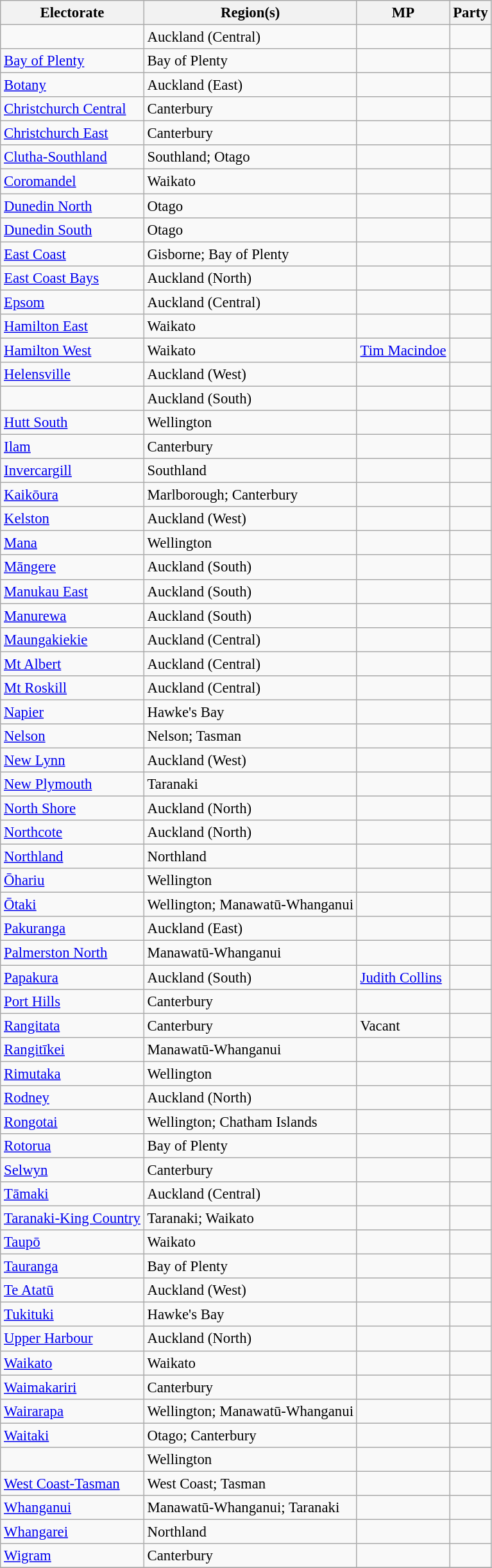<table style="font-size: 95%;" class="sortable wikitable">
<tr>
<th>Electorate</th>
<th>Region(s)</th>
<th>MP</th>
<th colspan="2">Party</th>
</tr>
<tr>
<td></td>
<td>Auckland (Central)</td>
<td></td>
<td></td>
</tr>
<tr>
<td><a href='#'>Bay of Plenty</a></td>
<td>Bay of Plenty</td>
<td></td>
<td></td>
</tr>
<tr>
<td><a href='#'>Botany</a></td>
<td>Auckland (East)</td>
<td></td>
<td></td>
</tr>
<tr>
<td><a href='#'>Christchurch Central</a></td>
<td>Canterbury</td>
<td></td>
<td></td>
</tr>
<tr>
<td><a href='#'>Christchurch East</a></td>
<td>Canterbury</td>
<td></td>
<td></td>
</tr>
<tr>
<td><a href='#'>Clutha-Southland</a></td>
<td>Southland; Otago</td>
<td></td>
<td></td>
</tr>
<tr>
<td><a href='#'>Coromandel</a></td>
<td>Waikato</td>
<td></td>
<td></td>
</tr>
<tr>
<td><a href='#'>Dunedin North</a></td>
<td>Otago</td>
<td></td>
<td></td>
</tr>
<tr>
<td><a href='#'>Dunedin South</a></td>
<td>Otago</td>
<td></td>
<td></td>
</tr>
<tr>
<td><a href='#'>East Coast</a></td>
<td>Gisborne; Bay of Plenty</td>
<td></td>
<td></td>
</tr>
<tr>
<td><a href='#'>East Coast Bays</a></td>
<td>Auckland (North)</td>
<td></td>
<td></td>
</tr>
<tr>
<td><a href='#'>Epsom</a></td>
<td>Auckland (Central)</td>
<td></td>
<td></td>
</tr>
<tr>
<td><a href='#'>Hamilton East</a></td>
<td>Waikato</td>
<td></td>
<td></td>
</tr>
<tr>
<td><a href='#'>Hamilton West</a></td>
<td>Waikato</td>
<td><a href='#'>Tim Macindoe</a></td>
<td></td>
</tr>
<tr>
<td><a href='#'>Helensville</a></td>
<td>Auckland (West)</td>
<td></td>
<td></td>
</tr>
<tr>
<td></td>
<td>Auckland (South)</td>
<td></td>
<td></td>
</tr>
<tr>
<td><a href='#'>Hutt South</a></td>
<td>Wellington</td>
<td></td>
<td></td>
</tr>
<tr>
<td><a href='#'>Ilam</a></td>
<td>Canterbury</td>
<td></td>
<td></td>
</tr>
<tr>
<td><a href='#'>Invercargill</a></td>
<td>Southland</td>
<td></td>
<td></td>
</tr>
<tr>
<td><a href='#'>Kaikōura</a></td>
<td>Marlborough; Canterbury</td>
<td></td>
<td></td>
</tr>
<tr>
<td><a href='#'>Kelston</a></td>
<td>Auckland (West)</td>
<td></td>
<td></td>
</tr>
<tr>
<td><a href='#'>Mana</a></td>
<td>Wellington</td>
<td></td>
<td></td>
</tr>
<tr>
<td><a href='#'>Māngere</a></td>
<td>Auckland (South)</td>
<td></td>
<td></td>
</tr>
<tr>
<td><a href='#'>Manukau East</a></td>
<td>Auckland (South)</td>
<td></td>
<td></td>
</tr>
<tr>
<td><a href='#'>Manurewa</a></td>
<td>Auckland (South)</td>
<td></td>
<td></td>
</tr>
<tr>
<td><a href='#'>Maungakiekie</a></td>
<td>Auckland (Central)</td>
<td></td>
<td></td>
</tr>
<tr>
<td><a href='#'>Mt Albert</a></td>
<td>Auckland (Central)</td>
<td></td>
<td></td>
</tr>
<tr>
<td><a href='#'>Mt Roskill</a></td>
<td>Auckland (Central)</td>
<td></td>
<td></td>
</tr>
<tr>
<td><a href='#'>Napier</a></td>
<td>Hawke's Bay</td>
<td></td>
<td></td>
</tr>
<tr>
<td><a href='#'>Nelson</a></td>
<td>Nelson; Tasman</td>
<td></td>
<td></td>
</tr>
<tr>
<td><a href='#'>New Lynn</a></td>
<td>Auckland (West)</td>
<td></td>
<td></td>
</tr>
<tr>
<td><a href='#'>New Plymouth</a></td>
<td>Taranaki</td>
<td></td>
<td></td>
</tr>
<tr>
<td><a href='#'>North Shore</a></td>
<td>Auckland (North)</td>
<td></td>
<td></td>
</tr>
<tr>
<td><a href='#'>Northcote</a></td>
<td>Auckland (North)</td>
<td></td>
<td></td>
</tr>
<tr>
<td><a href='#'>Northland</a></td>
<td>Northland</td>
<td></td>
<td></td>
</tr>
<tr>
<td><a href='#'>Ōhariu</a></td>
<td>Wellington</td>
<td></td>
<td></td>
</tr>
<tr>
<td><a href='#'>Ōtaki</a></td>
<td>Wellington; Manawatū-Whanganui</td>
<td></td>
<td></td>
</tr>
<tr>
<td><a href='#'>Pakuranga</a></td>
<td>Auckland (East)</td>
<td></td>
<td></td>
</tr>
<tr>
<td><a href='#'>Palmerston North</a></td>
<td>Manawatū-Whanganui</td>
<td></td>
<td></td>
</tr>
<tr>
<td><a href='#'>Papakura</a></td>
<td>Auckland (South)</td>
<td><a href='#'>Judith Collins</a></td>
<td></td>
</tr>
<tr>
<td><a href='#'>Port Hills</a></td>
<td>Canterbury</td>
<td></td>
<td></td>
</tr>
<tr>
<td><a href='#'>Rangitata</a></td>
<td>Canterbury</td>
<td>Vacant</td>
<td></td>
</tr>
<tr>
<td><a href='#'>Rangitīkei</a></td>
<td>Manawatū-Whanganui</td>
<td></td>
<td></td>
</tr>
<tr>
<td><a href='#'>Rimutaka</a></td>
<td>Wellington</td>
<td></td>
<td></td>
</tr>
<tr>
<td><a href='#'>Rodney</a></td>
<td>Auckland (North)</td>
<td></td>
<td></td>
</tr>
<tr>
<td><a href='#'>Rongotai</a></td>
<td>Wellington; Chatham Islands</td>
<td></td>
<td></td>
</tr>
<tr>
<td><a href='#'>Rotorua</a></td>
<td>Bay of Plenty</td>
<td></td>
<td></td>
</tr>
<tr>
<td><a href='#'>Selwyn</a></td>
<td>Canterbury</td>
<td></td>
<td></td>
</tr>
<tr>
<td><a href='#'>Tāmaki</a></td>
<td>Auckland (Central)</td>
<td></td>
<td></td>
</tr>
<tr>
<td><a href='#'>Taranaki-King Country</a></td>
<td>Taranaki; Waikato</td>
<td></td>
<td></td>
</tr>
<tr>
<td><a href='#'>Taupō</a></td>
<td>Waikato</td>
<td></td>
<td></td>
</tr>
<tr>
<td><a href='#'>Tauranga</a></td>
<td>Bay of Plenty</td>
<td></td>
<td></td>
</tr>
<tr>
<td><a href='#'>Te Atatū</a></td>
<td>Auckland (West)</td>
<td></td>
<td></td>
</tr>
<tr>
<td><a href='#'>Tukituki</a></td>
<td>Hawke's Bay</td>
<td></td>
<td></td>
</tr>
<tr>
<td><a href='#'>Upper Harbour</a></td>
<td>Auckland (North)</td>
<td></td>
<td></td>
</tr>
<tr>
<td><a href='#'>Waikato</a></td>
<td>Waikato</td>
<td></td>
<td></td>
</tr>
<tr>
<td><a href='#'>Waimakariri</a></td>
<td>Canterbury</td>
<td></td>
<td></td>
</tr>
<tr>
<td><a href='#'>Wairarapa</a></td>
<td>Wellington; Manawatū-Whanganui</td>
<td></td>
<td></td>
</tr>
<tr>
<td><a href='#'>Waitaki</a></td>
<td>Otago; Canterbury</td>
<td></td>
<td></td>
</tr>
<tr>
<td></td>
<td>Wellington</td>
<td></td>
<td></td>
</tr>
<tr>
<td><a href='#'>West Coast-Tasman</a></td>
<td>West Coast; Tasman</td>
<td></td>
<td></td>
</tr>
<tr>
<td><a href='#'>Whanganui</a></td>
<td>Manawatū-Whanganui; Taranaki</td>
<td></td>
<td></td>
</tr>
<tr>
<td><a href='#'>Whangarei</a></td>
<td>Northland</td>
<td></td>
<td></td>
</tr>
<tr>
<td><a href='#'>Wigram</a></td>
<td>Canterbury</td>
<td></td>
<td></td>
</tr>
<tr>
</tr>
</table>
